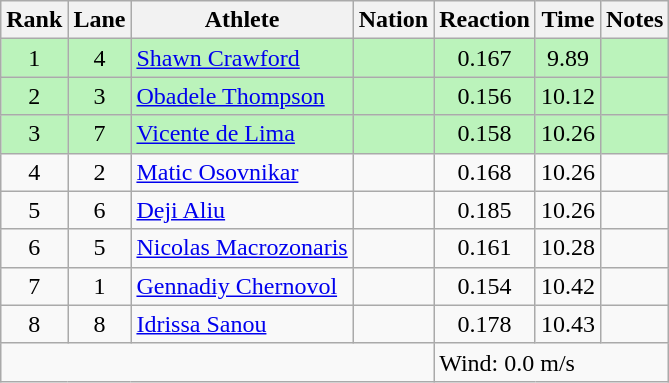<table class="wikitable sortable" style="text-align:center">
<tr>
<th>Rank</th>
<th>Lane</th>
<th>Athlete</th>
<th>Nation</th>
<th>Reaction</th>
<th>Time</th>
<th>Notes</th>
</tr>
<tr bgcolor=bbf3bb>
<td>1</td>
<td>4</td>
<td align="left"><a href='#'>Shawn Crawford</a></td>
<td align="left"></td>
<td align=center>0.167</td>
<td>9.89</td>
<td></td>
</tr>
<tr bgcolor=bbf3bb>
<td>2</td>
<td>3</td>
<td align="left"><a href='#'>Obadele Thompson</a></td>
<td align="left"></td>
<td align=center>0.156</td>
<td>10.12</td>
<td></td>
</tr>
<tr bgcolor=bbf3bb>
<td>3</td>
<td>7</td>
<td align="left"><a href='#'>Vicente de Lima</a></td>
<td align="left"></td>
<td align=center>0.158</td>
<td>10.26</td>
<td></td>
</tr>
<tr>
<td>4</td>
<td>2</td>
<td align="left"><a href='#'>Matic Osovnikar</a></td>
<td align="left"></td>
<td align=center>0.168</td>
<td>10.26</td>
<td></td>
</tr>
<tr>
<td>5</td>
<td>6</td>
<td align="left"><a href='#'>Deji Aliu</a></td>
<td align="left"></td>
<td align=center>0.185</td>
<td>10.26</td>
<td></td>
</tr>
<tr>
<td>6</td>
<td>5</td>
<td align="left"><a href='#'>Nicolas Macrozonaris</a></td>
<td align="left"></td>
<td align=center>0.161</td>
<td>10.28</td>
<td></td>
</tr>
<tr>
<td>7</td>
<td>1</td>
<td align="left"><a href='#'>Gennadiy Chernovol</a></td>
<td align="left"></td>
<td align=center>0.154</td>
<td>10.42</td>
<td></td>
</tr>
<tr>
<td>8</td>
<td>8</td>
<td align="left"><a href='#'>Idrissa Sanou</a></td>
<td align="left"></td>
<td align=center>0.178</td>
<td>10.43</td>
<td></td>
</tr>
<tr class="sortbottom">
<td colspan=4></td>
<td colspan="3" style="text-align:left;">Wind: 0.0 m/s</td>
</tr>
</table>
